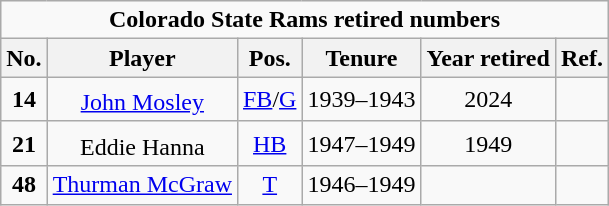<table class="wikitable" style="text-align:center">
<tr>
<td colspan=6 style=><strong>Colorado State Rams retired numbers</strong></td>
</tr>
<tr>
<th style=>No.</th>
<th style=>Player</th>
<th style=>Pos.</th>
<th style=>Tenure</th>
<th style=>Year retired</th>
<th style=>Ref.</th>
</tr>
<tr>
<td><strong>14</strong></td>
<td><a href='#'>John Mosley</a> <sup></sup></td>
<td><a href='#'>FB</a>/<a href='#'>G</a></td>
<td>1939–1943</td>
<td>2024</td>
<td></td>
</tr>
<tr>
<td><strong>21</strong></td>
<td>Eddie Hanna <sup></sup></td>
<td><a href='#'>HB</a></td>
<td>1947–1949</td>
<td>1949</td>
<td></td>
</tr>
<tr>
<td><strong>48</strong></td>
<td><a href='#'>Thurman McGraw</a></td>
<td><a href='#'>T</a></td>
<td>1946–1949</td>
<td></td>
<td></td>
</tr>
</table>
